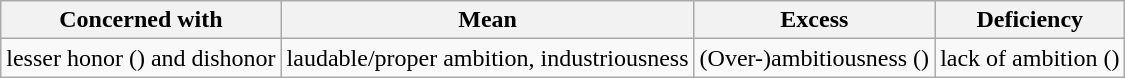<table class="wikitable">
<tr>
<th>Concerned with</th>
<th>Mean</th>
<th>Excess</th>
<th>Deficiency</th>
</tr>
<tr>
<td>lesser honor () and dishonor</td>
<td>laudable/proper ambition, industriousness</td>
<td>(Over-)ambitiousness ()</td>
<td>lack of ambition ()</td>
</tr>
</table>
